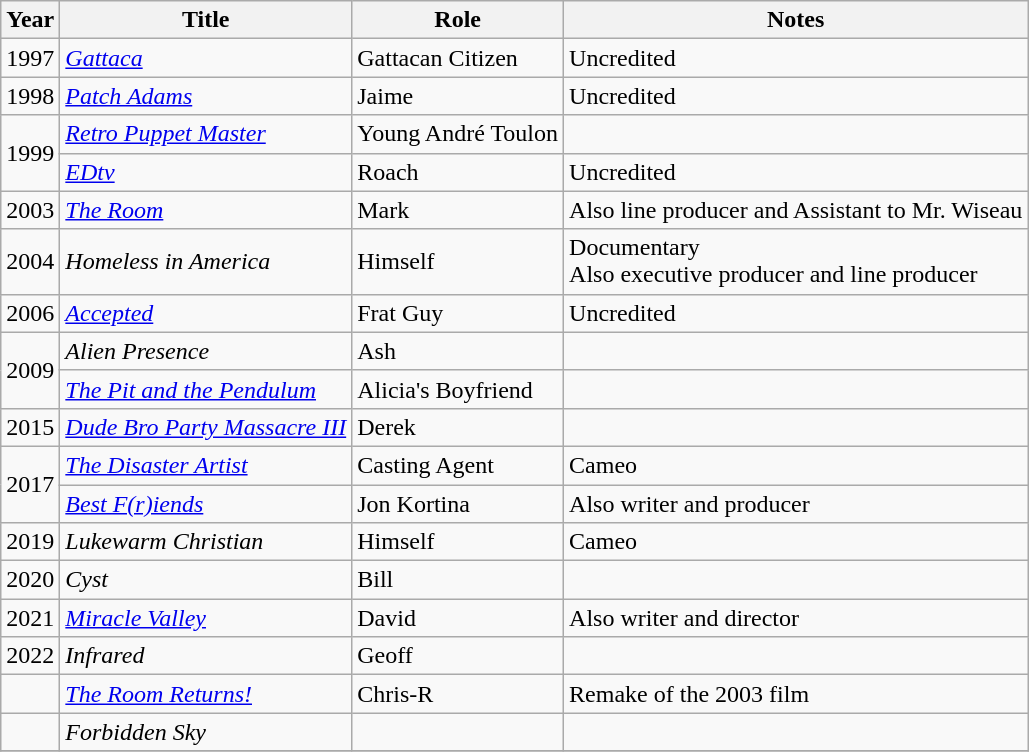<table class="wikitable sortable">
<tr>
<th>Year</th>
<th>Title</th>
<th>Role</th>
<th class="unsortable">Notes</th>
</tr>
<tr>
<td>1997</td>
<td><em><a href='#'>Gattaca</a></em></td>
<td>Gattacan Citizen</td>
<td>Uncredited</td>
</tr>
<tr>
<td>1998</td>
<td><em><a href='#'>Patch Adams</a></em></td>
<td>Jaime</td>
<td>Uncredited</td>
</tr>
<tr>
<td rowspan="2">1999</td>
<td><em><a href='#'>Retro Puppet Master</a></em></td>
<td>Young André Toulon</td>
<td></td>
</tr>
<tr>
<td><em><a href='#'>EDtv</a></em></td>
<td>Roach</td>
<td>Uncredited</td>
</tr>
<tr>
<td>2003</td>
<td><em><a href='#'>The Room</a></em></td>
<td>Mark</td>
<td>Also line producer and Assistant to Mr. Wiseau</td>
</tr>
<tr>
<td>2004</td>
<td><em>Homeless in America</em></td>
<td>Himself</td>
<td>Documentary<br>Also executive producer and line producer</td>
</tr>
<tr>
<td>2006</td>
<td><em><a href='#'>Accepted</a></em></td>
<td>Frat Guy</td>
<td>Uncredited</td>
</tr>
<tr>
<td rowspan="2">2009</td>
<td><em>Alien Presence </em></td>
<td>Ash</td>
<td></td>
</tr>
<tr>
<td><em><a href='#'>The Pit and the Pendulum</a></em></td>
<td>Alicia's Boyfriend</td>
<td></td>
</tr>
<tr>
<td>2015</td>
<td><em><a href='#'>Dude Bro Party Massacre III</a></em></td>
<td>Derek</td>
<td></td>
</tr>
<tr>
<td rowspan="2">2017</td>
<td><em><a href='#'>The Disaster Artist</a></em></td>
<td>Casting Agent</td>
<td>Cameo</td>
</tr>
<tr>
<td><em><a href='#'>Best F(r)iends</a></em></td>
<td>Jon Kortina</td>
<td>Also writer and producer</td>
</tr>
<tr>
<td>2019</td>
<td><em>Lukewarm Christian</em></td>
<td>Himself</td>
<td>Cameo</td>
</tr>
<tr>
<td>2020</td>
<td><em>Cyst</em></td>
<td>Bill</td>
<td></td>
</tr>
<tr>
<td>2021</td>
<td><em><a href='#'>Miracle Valley</a></em></td>
<td>David</td>
<td>Also writer and director</td>
</tr>
<tr>
<td>2022</td>
<td><em>Infrared</em></td>
<td>Geoff</td>
<td></td>
</tr>
<tr>
<td></td>
<td><em><a href='#'>The Room Returns!</a></em></td>
<td>Chris-R</td>
<td>Remake of the 2003 film</td>
</tr>
<tr>
<td></td>
<td><em>Forbidden Sky</em></td>
<td></td>
<td></td>
</tr>
<tr>
</tr>
</table>
